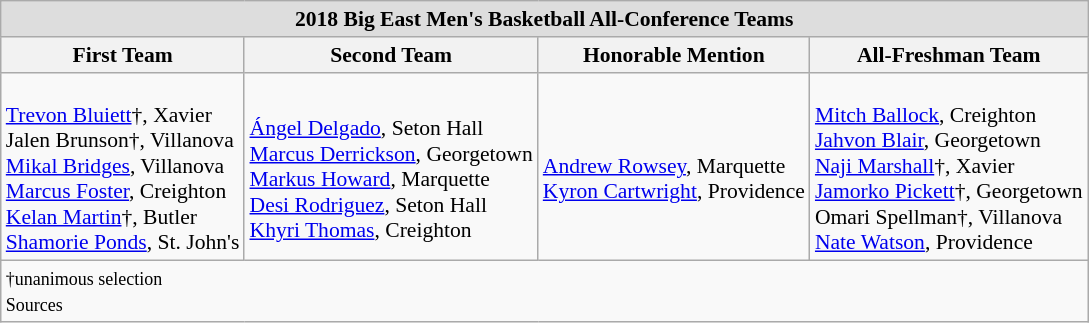<table class="wikitable" style="white-space:nowrap; font-size:90%;">
<tr>
<td colspan="7" style="text-align:center; background:#ddd;"><strong>2018 Big East Men's Basketball All-Conference Teams</strong></td>
</tr>
<tr>
<th>First Team</th>
<th>Second Team</th>
<th>Honorable Mention</th>
<th>All-Freshman Team</th>
</tr>
<tr>
<td><br><a href='#'>Trevon Bluiett</a>†, Xavier<br>
Jalen Brunson†, Villanova<br>
<a href='#'>Mikal Bridges</a>, Villanova<br>
<a href='#'>Marcus Foster</a>, Creighton<br>
<a href='#'>Kelan Martin</a>†, Butler<br>
<a href='#'>Shamorie Ponds</a>, St. John's<br></td>
<td><br><a href='#'>Ángel Delgado</a>, Seton Hall<br>
<a href='#'>Marcus Derrickson</a>, Georgetown<br>
<a href='#'>Markus Howard</a>, Marquette<br>
<a href='#'>Desi Rodriguez</a>, Seton Hall<br>
<a href='#'>Khyri Thomas</a>, Creighton<br></td>
<td><br><a href='#'>Andrew Rowsey</a>, Marquette<br>
<a href='#'>Kyron Cartwright</a>, Providence<br></td>
<td><br><a href='#'>Mitch Ballock</a>, Creighton<br>
<a href='#'>Jahvon Blair</a>, Georgetown<br>
<a href='#'>Naji Marshall</a>†, Xavier<br>
<a href='#'>Jamorko Pickett</a>†, Georgetown<br>
Omari Spellman†, Villanova<br>
<a href='#'>Nate Watson</a>, Providence<br></td>
</tr>
<tr>
<td colspan=6 valign=middle><small>†unanimous selection<br>Sources</small></td>
</tr>
</table>
